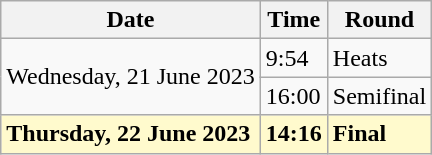<table class="wikitable">
<tr>
<th>Date</th>
<th>Time</th>
<th>Round</th>
</tr>
<tr>
<td rowspan=2>Wednesday, 21 June 2023</td>
<td>9:54</td>
<td>Heats</td>
</tr>
<tr>
<td>16:00</td>
<td>Semifinal</td>
</tr>
<tr style=background:lemonchiffon>
<td><strong>Thursday, 22 June 2023</strong></td>
<td><strong>14:16</strong></td>
<td><strong>Final</strong></td>
</tr>
</table>
